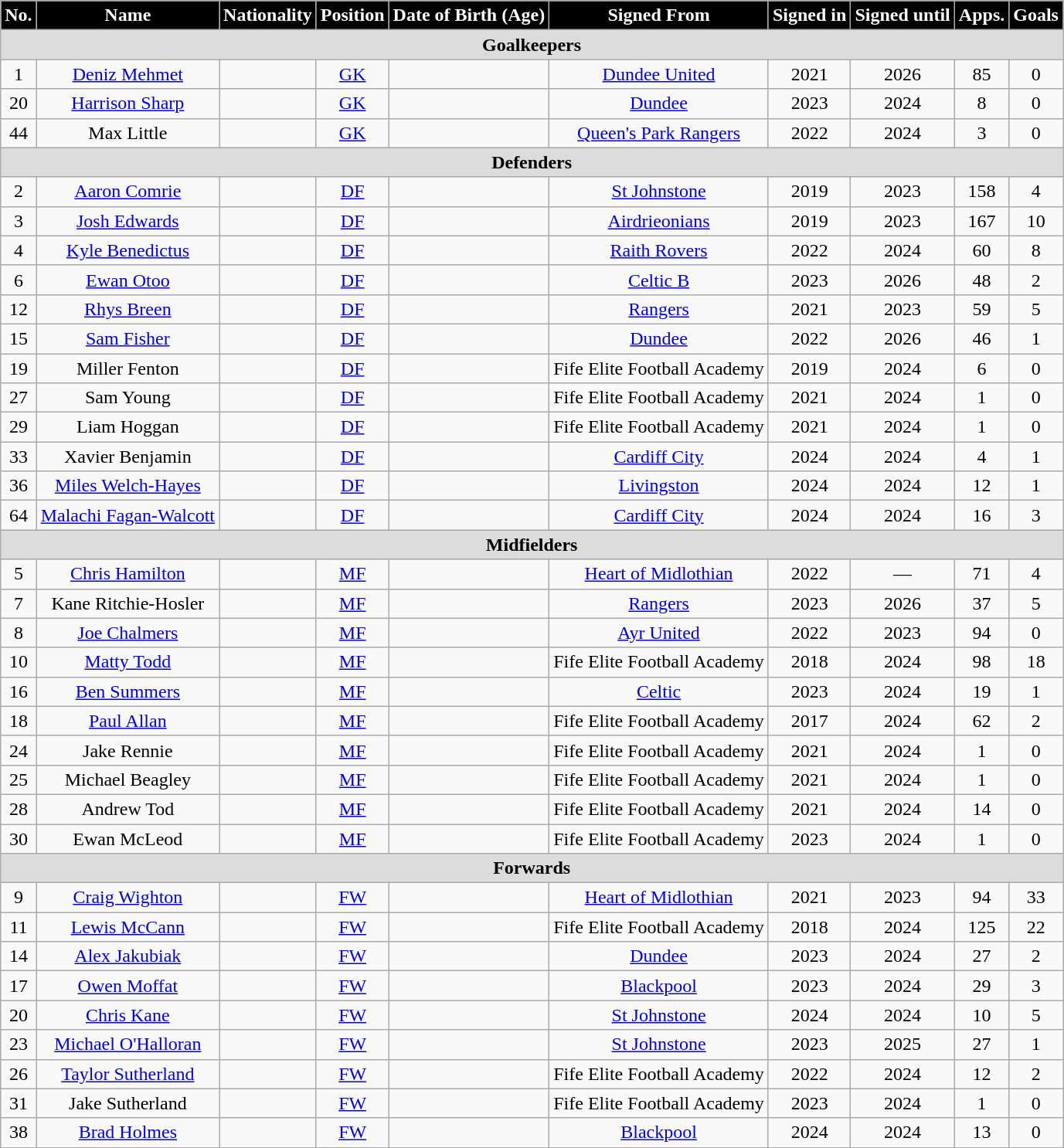<table class="wikitable"  style="text-align:center">
<tr>
<th style="background:#000000; color:white; text-align:center;">No.</th>
<th style="background:#000000; color:white; text-align:center;">Name</th>
<th style="background:#000000; color:white; text-align:center;">Nationality</th>
<th style="background:#000000; color:white; text-align:center;">Position</th>
<th style="background:#000000; color:white; text-align:center;">Date of Birth (Age)</th>
<th style="background:#000000; color:white; text-align:center;">Signed From</th>
<th style="background:#000000; color:white; text-align:center;">Signed in</th>
<th style="background:#000000; color:white; text-align:center;">Signed until</th>
<th style="background:#000000; color:white; text-align:center;">Apps.</th>
<th style="background:#000000; color:white; te13xt-align:center;">Goals</th>
</tr>
<tr>
<th colspan="10" style="background:#dcdcdc; text-align:center;">Goalkeepers</th>
</tr>
<tr>
<td>1</td>
<td><a href='#'>Deniz Mehmet</a></td>
<td></td>
<td><a href='#'>GK</a></td>
<td></td>
<td><a href='#'>Dundee United</a></td>
<td>2021</td>
<td>2026</td>
<td>85</td>
<td>0</td>
</tr>
<tr>
<td>20</td>
<td><a href='#'>Harrison Sharp</a></td>
<td></td>
<td><a href='#'>GK</a></td>
<td></td>
<td><a href='#'>Dundee</a></td>
<td>2023</td>
<td>2024</td>
<td>8</td>
<td>0</td>
</tr>
<tr>
<td>44</td>
<td>Max Little</td>
<td></td>
<td><a href='#'>GK</a></td>
<td></td>
<td><a href='#'>Queen's Park Rangers</a></td>
<td>2022</td>
<td>2024</td>
<td>3</td>
<td>0</td>
</tr>
<tr>
<th colspan="10" style="background:#dcdcdc; text-align:center;">Defenders</th>
</tr>
<tr>
<td>2</td>
<td><a href='#'>Aaron Comrie</a></td>
<td></td>
<td><a href='#'>DF</a></td>
<td></td>
<td><a href='#'>St Johnstone</a></td>
<td>2019</td>
<td>2023</td>
<td>158</td>
<td>4</td>
</tr>
<tr>
<td>3</td>
<td><a href='#'>Josh Edwards</a></td>
<td></td>
<td><a href='#'>DF</a></td>
<td></td>
<td><a href='#'>Airdrieonians</a></td>
<td>2019</td>
<td>2023</td>
<td>167</td>
<td>10</td>
</tr>
<tr>
<td>4</td>
<td><a href='#'>Kyle Benedictus</a></td>
<td></td>
<td><a href='#'>DF</a></td>
<td></td>
<td><a href='#'>Raith Rovers</a></td>
<td>2022</td>
<td>2024</td>
<td>60</td>
<td>8</td>
</tr>
<tr>
<td>6</td>
<td><a href='#'>Ewan Otoo</a></td>
<td></td>
<td><a href='#'>DF</a></td>
<td></td>
<td><a href='#'>Celtic B</a></td>
<td>2023</td>
<td>2026</td>
<td>48</td>
<td>2</td>
</tr>
<tr>
<td>12</td>
<td><a href='#'>Rhys Breen</a></td>
<td></td>
<td><a href='#'>DF</a></td>
<td></td>
<td><a href='#'>Rangers</a></td>
<td>2021</td>
<td>2023</td>
<td>59</td>
<td>5</td>
</tr>
<tr>
<td>15</td>
<td><a href='#'>Sam Fisher</a></td>
<td></td>
<td><a href='#'>DF</a></td>
<td></td>
<td><a href='#'>Dundee</a></td>
<td>2022</td>
<td>2026</td>
<td>46</td>
<td>1</td>
</tr>
<tr>
<td>19</td>
<td>Miller Fenton</td>
<td></td>
<td><a href='#'>DF</a></td>
<td></td>
<td>Fife Elite Football Academy</td>
<td>2019</td>
<td>2024</td>
<td>6</td>
<td>0</td>
</tr>
<tr>
<td>27</td>
<td>Sam Young</td>
<td></td>
<td><a href='#'>DF</a></td>
<td></td>
<td>Fife Elite Football Academy</td>
<td>2021</td>
<td>2024</td>
<td>1</td>
<td>0</td>
</tr>
<tr>
<td>29</td>
<td>Liam Hoggan</td>
<td></td>
<td><a href='#'>DF</a></td>
<td></td>
<td>Fife Elite Football Academy</td>
<td>2021</td>
<td>2024</td>
<td>1</td>
<td>0</td>
</tr>
<tr>
<td>33</td>
<td>Xavier Benjamin</td>
<td></td>
<td><a href='#'>DF</a></td>
<td></td>
<td><a href='#'>Cardiff City</a></td>
<td>2024</td>
<td>2024</td>
<td>4</td>
<td>1</td>
</tr>
<tr>
<td>36</td>
<td><a href='#'>Miles Welch-Hayes</a></td>
<td></td>
<td><a href='#'>DF</a></td>
<td></td>
<td><a href='#'>Livingston</a></td>
<td>2024</td>
<td>2024</td>
<td>12</td>
<td>1</td>
</tr>
<tr>
<td>64</td>
<td><a href='#'>Malachi Fagan-Walcott</a></td>
<td></td>
<td><a href='#'>DF</a></td>
<td></td>
<td><a href='#'>Cardiff City</a></td>
<td>2024</td>
<td>2024</td>
<td>16</td>
<td>3</td>
</tr>
<tr>
<th colspan="10" style="background:#dcdcdc; text-align:center;">Midfielders</th>
</tr>
<tr>
<td>5</td>
<td><a href='#'>Chris Hamilton</a></td>
<td></td>
<td><a href='#'>MF</a></td>
<td></td>
<td><a href='#'>Heart of Midlothian</a></td>
<td>2022</td>
<td>—</td>
<td>71</td>
<td>4</td>
</tr>
<tr>
<td>7</td>
<td>Kane Ritchie-Hosler</td>
<td></td>
<td><a href='#'>MF</a></td>
<td></td>
<td><a href='#'>Rangers</a></td>
<td>2023</td>
<td>2026</td>
<td>37</td>
<td>5</td>
</tr>
<tr>
<td>8</td>
<td><a href='#'>Joe Chalmers</a></td>
<td></td>
<td><a href='#'>MF</a></td>
<td></td>
<td><a href='#'>Ayr United</a></td>
<td>2022</td>
<td>2023</td>
<td>94</td>
<td>0</td>
</tr>
<tr>
<td>10</td>
<td><a href='#'>Matty Todd</a></td>
<td></td>
<td><a href='#'>MF</a></td>
<td></td>
<td>Fife Elite Football Academy</td>
<td>2018</td>
<td>2024</td>
<td>98</td>
<td>18</td>
</tr>
<tr>
<td>16</td>
<td><a href='#'>Ben Summers</a></td>
<td></td>
<td><a href='#'>MF</a></td>
<td></td>
<td><a href='#'>Celtic</a></td>
<td>2023</td>
<td>2024</td>
<td>19</td>
<td>1</td>
</tr>
<tr>
<td>18</td>
<td><a href='#'>Paul Allan</a></td>
<td></td>
<td><a href='#'>MF</a></td>
<td></td>
<td>Fife Elite Football Academy</td>
<td>2017</td>
<td>2024</td>
<td>62</td>
<td>2</td>
</tr>
<tr>
<td>24</td>
<td>Jake Rennie</td>
<td></td>
<td><a href='#'>MF</a></td>
<td></td>
<td>Fife Elite Football Academy</td>
<td>2021</td>
<td>2024</td>
<td>1</td>
<td>0</td>
</tr>
<tr>
<td>25</td>
<td>Michael Beagley</td>
<td></td>
<td><a href='#'>MF</a></td>
<td></td>
<td>Fife Elite Football Academy</td>
<td>2021</td>
<td>2024</td>
<td>1</td>
<td>0</td>
</tr>
<tr>
<td>28</td>
<td>Andrew Tod</td>
<td></td>
<td><a href='#'>MF</a></td>
<td></td>
<td>Fife Elite Football Academy</td>
<td>2021</td>
<td>2024</td>
<td>14</td>
<td>0</td>
</tr>
<tr>
<td>30</td>
<td>Ewan McLeod</td>
<td></td>
<td><a href='#'>MF</a></td>
<td></td>
<td>Fife Elite Football Academy</td>
<td>2023</td>
<td>2024</td>
<td>1</td>
<td>0</td>
</tr>
<tr>
<th colspan="10" style="background:#dcdcdc; text-align:center;"><strong>Forwards</strong></th>
</tr>
<tr>
<td>9</td>
<td><a href='#'>Craig Wighton</a></td>
<td></td>
<td><a href='#'>FW</a></td>
<td></td>
<td><a href='#'>Heart of Midlothian</a></td>
<td>2021</td>
<td>2023</td>
<td>94</td>
<td>33</td>
</tr>
<tr>
<td>11</td>
<td><a href='#'>Lewis McCann</a></td>
<td></td>
<td><a href='#'>FW</a></td>
<td></td>
<td>Fife Elite Football Academy</td>
<td>2018</td>
<td>2024</td>
<td>125</td>
<td>22</td>
</tr>
<tr>
<td>14</td>
<td><a href='#'>Alex Jakubiak</a></td>
<td></td>
<td><a href='#'>FW</a></td>
<td></td>
<td><a href='#'>Dundee</a></td>
<td>2023</td>
<td>2024</td>
<td>27</td>
<td>2</td>
</tr>
<tr>
<td>17</td>
<td><a href='#'>Owen Moffat</a></td>
<td></td>
<td><a href='#'>FW</a></td>
<td></td>
<td><a href='#'>Blackpool</a></td>
<td>2023</td>
<td>2024</td>
<td>29</td>
<td>3</td>
</tr>
<tr>
<td>20</td>
<td><a href='#'>Chris Kane</a></td>
<td></td>
<td><a href='#'>FW</a></td>
<td></td>
<td><a href='#'>St Johnstone</a></td>
<td>2024</td>
<td>2024</td>
<td>10</td>
<td>5</td>
</tr>
<tr>
<td>23</td>
<td><a href='#'>Michael O'Halloran</a></td>
<td></td>
<td><a href='#'>FW</a></td>
<td></td>
<td><a href='#'>St Johnstone</a></td>
<td>2023</td>
<td>2025</td>
<td>27</td>
<td>1</td>
</tr>
<tr>
<td>26</td>
<td><a href='#'>Taylor Sutherland</a></td>
<td></td>
<td><a href='#'>FW</a></td>
<td></td>
<td>Fife Elite Football Academy</td>
<td>2022</td>
<td>2024</td>
<td>12</td>
<td>2</td>
</tr>
<tr>
<td>31</td>
<td>Jake Sutherland</td>
<td></td>
<td><a href='#'>FW</a></td>
<td></td>
<td>Fife Elite Football Academy</td>
<td>2023</td>
<td>2024</td>
<td>1</td>
<td>0</td>
</tr>
<tr>
<td>38</td>
<td><a href='#'>Brad Holmes</a></td>
<td></td>
<td><a href='#'>FW</a></td>
<td></td>
<td><a href='#'>Blackpool</a></td>
<td>2024</td>
<td>2024</td>
<td>13</td>
<td>0</td>
</tr>
<tr>
</tr>
</table>
